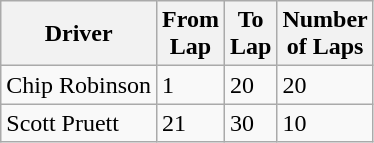<table class="wikitable">
<tr>
<th>Driver</th>
<th>From<br>Lap</th>
<th>To<br>Lap</th>
<th>Number<br>of Laps</th>
</tr>
<tr>
<td>Chip Robinson</td>
<td>1</td>
<td>20</td>
<td>20</td>
</tr>
<tr>
<td>Scott Pruett</td>
<td>21</td>
<td>30</td>
<td>10</td>
</tr>
</table>
